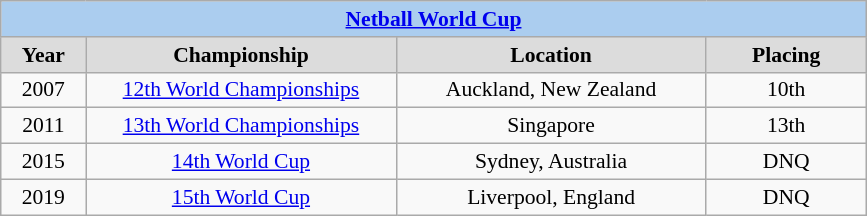<table class=wikitable style="text-align:center; font-size:90%">
<tr>
<th colspan=4 style=background:#ABCDEF><a href='#'>Netball World Cup</a></th>
</tr>
<tr>
<th width=50 style=background:gainsboro>Year</th>
<th width=200 style=background:gainsboro>Championship</th>
<th width=200 style=background:gainsboro>Location</th>
<th width=100 style=background:gainsboro>Placing</th>
</tr>
<tr>
<td>2007</td>
<td><a href='#'>12th World Championships</a></td>
<td>Auckland, New Zealand</td>
<td>10th</td>
</tr>
<tr>
<td>2011</td>
<td><a href='#'>13th World Championships</a></td>
<td>Singapore</td>
<td>13th</td>
</tr>
<tr>
<td>2015</td>
<td><a href='#'>14th World Cup</a></td>
<td>Sydney, Australia</td>
<td>DNQ</td>
</tr>
<tr>
<td>2019</td>
<td><a href='#'>15th World Cup</a></td>
<td>Liverpool, England</td>
<td>DNQ</td>
</tr>
</table>
